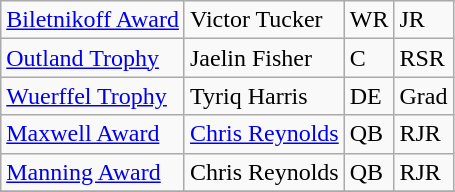<table class="wikitable">
<tr>
<td><a href='#'>Biletnikoff Award</a></td>
<td>Victor Tucker</td>
<td>WR</td>
<td>JR</td>
</tr>
<tr>
<td><a href='#'>Outland Trophy</a></td>
<td>Jaelin Fisher</td>
<td>C</td>
<td>RSR</td>
</tr>
<tr>
<td><a href='#'>Wuerffel Trophy</a></td>
<td>Tyriq Harris</td>
<td>DE</td>
<td>Grad</td>
</tr>
<tr>
<td><a href='#'>Maxwell Award</a></td>
<td><a href='#'>Chris Reynolds</a></td>
<td>QB</td>
<td>RJR</td>
</tr>
<tr>
<td><a href='#'>Manning Award</a></td>
<td>Chris Reynolds</td>
<td>QB</td>
<td>RJR</td>
</tr>
<tr>
</tr>
</table>
